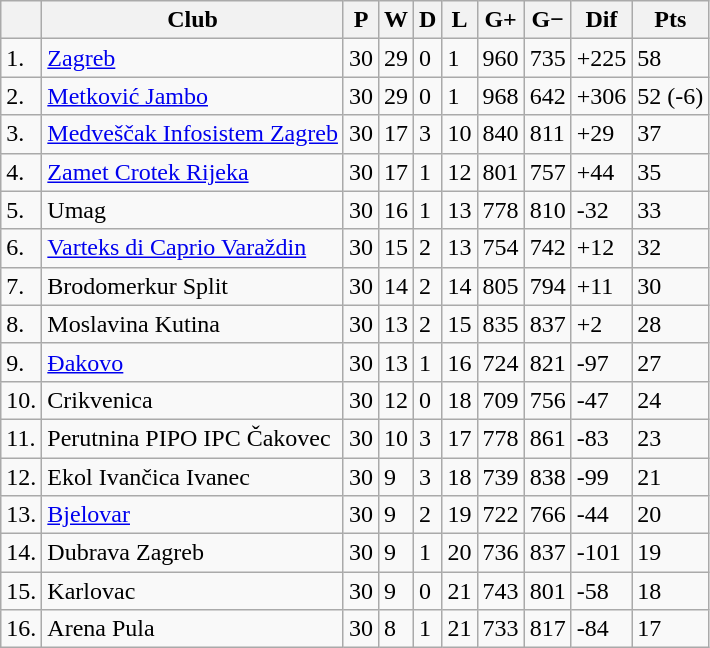<table class="wikitable sortable">
<tr>
<th></th>
<th>Club</th>
<th>P</th>
<th>W</th>
<th>D</th>
<th>L</th>
<th>G+</th>
<th>G−</th>
<th>Dif</th>
<th>Pts</th>
</tr>
<tr>
<td>1.</td>
<td><a href='#'>Zagreb</a></td>
<td>30</td>
<td>29</td>
<td>0</td>
<td>1</td>
<td>960</td>
<td>735</td>
<td>+225</td>
<td>58</td>
</tr>
<tr>
<td>2.</td>
<td><a href='#'>Metković Jambo</a></td>
<td>30</td>
<td>29</td>
<td>0</td>
<td>1</td>
<td>968</td>
<td>642</td>
<td>+306</td>
<td>52 (-6)</td>
</tr>
<tr>
<td>3.</td>
<td><a href='#'>Medveščak Infosistem Zagreb</a></td>
<td>30</td>
<td>17</td>
<td>3</td>
<td>10</td>
<td>840</td>
<td>811</td>
<td>+29</td>
<td>37</td>
</tr>
<tr>
<td>4.</td>
<td><a href='#'>Zamet Crotek Rijeka</a></td>
<td>30</td>
<td>17</td>
<td>1</td>
<td>12</td>
<td>801</td>
<td>757</td>
<td>+44</td>
<td>35</td>
</tr>
<tr>
<td>5.</td>
<td>Umag</td>
<td>30</td>
<td>16</td>
<td>1</td>
<td>13</td>
<td>778</td>
<td>810</td>
<td>-32</td>
<td>33</td>
</tr>
<tr>
<td>6.</td>
<td><a href='#'>Varteks di Caprio Varaždin</a></td>
<td>30</td>
<td>15</td>
<td>2</td>
<td>13</td>
<td>754</td>
<td>742</td>
<td>+12</td>
<td>32</td>
</tr>
<tr>
<td>7.</td>
<td>Brodomerkur Split</td>
<td>30</td>
<td>14</td>
<td>2</td>
<td>14</td>
<td>805</td>
<td>794</td>
<td>+11</td>
<td>30</td>
</tr>
<tr>
<td>8.</td>
<td>Moslavina Kutina</td>
<td>30</td>
<td>13</td>
<td>2</td>
<td>15</td>
<td>835</td>
<td>837</td>
<td>+2</td>
<td>28</td>
</tr>
<tr>
<td>9.</td>
<td><a href='#'>Đakovo</a></td>
<td>30</td>
<td>13</td>
<td>1</td>
<td>16</td>
<td>724</td>
<td>821</td>
<td>-97</td>
<td>27</td>
</tr>
<tr>
<td>10.</td>
<td>Crikvenica</td>
<td>30</td>
<td>12</td>
<td>0</td>
<td>18</td>
<td>709</td>
<td>756</td>
<td>-47</td>
<td>24</td>
</tr>
<tr>
<td>11.</td>
<td>Perutnina PIPO IPC Čakovec</td>
<td>30</td>
<td>10</td>
<td>3</td>
<td>17</td>
<td>778</td>
<td>861</td>
<td>-83</td>
<td>23</td>
</tr>
<tr>
<td>12.</td>
<td>Ekol Ivančica Ivanec</td>
<td>30</td>
<td>9</td>
<td>3</td>
<td>18</td>
<td>739</td>
<td>838</td>
<td>-99</td>
<td>21</td>
</tr>
<tr>
<td>13.</td>
<td><a href='#'>Bjelovar</a></td>
<td>30</td>
<td>9</td>
<td>2</td>
<td>19</td>
<td>722</td>
<td>766</td>
<td>-44</td>
<td>20</td>
</tr>
<tr>
<td>14.</td>
<td>Dubrava Zagreb</td>
<td>30</td>
<td>9</td>
<td>1</td>
<td>20</td>
<td>736</td>
<td>837</td>
<td>-101</td>
<td>19</td>
</tr>
<tr>
<td>15.</td>
<td>Karlovac</td>
<td>30</td>
<td>9</td>
<td>0</td>
<td>21</td>
<td>743</td>
<td>801</td>
<td>-58</td>
<td>18</td>
</tr>
<tr>
<td>16.</td>
<td>Arena Pula</td>
<td>30</td>
<td>8</td>
<td>1</td>
<td>21</td>
<td>733</td>
<td>817</td>
<td>-84</td>
<td>17</td>
</tr>
</table>
